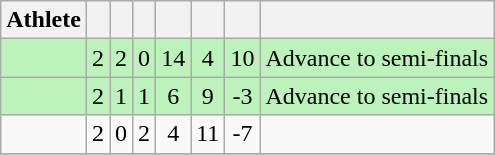<table class=wikitable style="text-align:center">
<tr>
<th>Athlete</th>
<th></th>
<th></th>
<th></th>
<th></th>
<th></th>
<th></th>
<th></th>
</tr>
<tr bgcolor=bbf3bb>
<td style="text-align:left"></td>
<td>2</td>
<td>2</td>
<td>0</td>
<td>14</td>
<td>4</td>
<td>10</td>
<td>Advance to semi-finals</td>
</tr>
<tr bgcolor=bbf3bb>
<td style="text-align:left"></td>
<td>2</td>
<td>1</td>
<td>1</td>
<td>6</td>
<td>9</td>
<td>-3</td>
<td>Advance to semi-finals</td>
</tr>
<tr>
<td style="text-align:left"></td>
<td>2</td>
<td>0</td>
<td>2</td>
<td>4</td>
<td>11</td>
<td>-7</td>
<td></td>
</tr>
<tr>
</tr>
</table>
